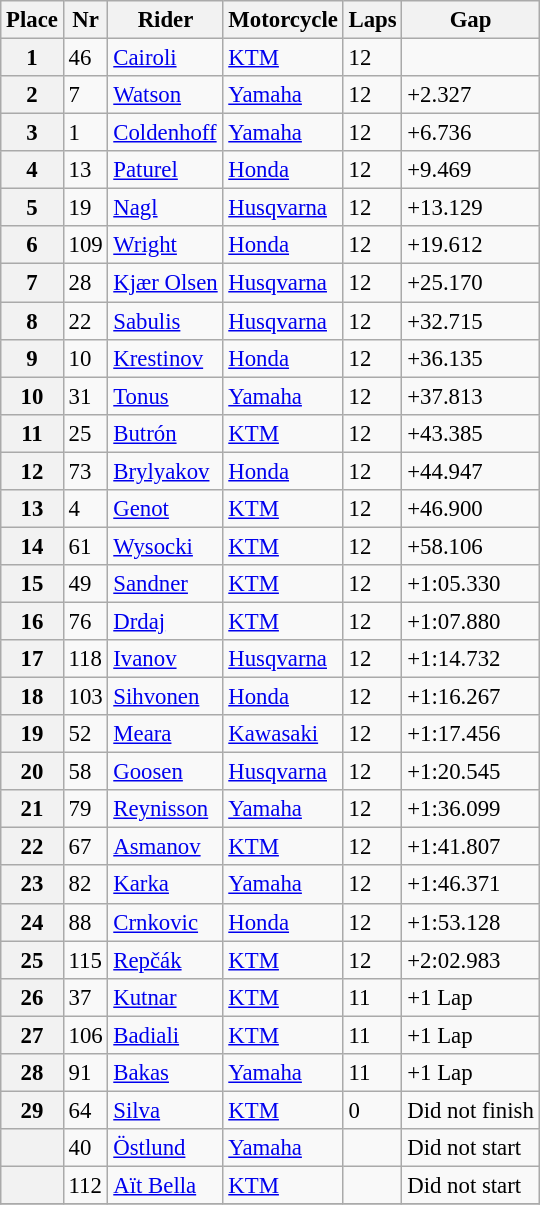<table class="wikitable" style="font-size: 95%">
<tr>
<th>Place</th>
<th>Nr</th>
<th>Rider</th>
<th>Motorcycle</th>
<th>Laps</th>
<th>Gap</th>
</tr>
<tr>
<th>1</th>
<td>46</td>
<td> <a href='#'>Cairoli</a></td>
<td><a href='#'>KTM</a></td>
<td>12</td>
<td></td>
</tr>
<tr>
<th>2</th>
<td>7</td>
<td> <a href='#'>Watson</a></td>
<td><a href='#'>Yamaha</a></td>
<td>12</td>
<td>+2.327</td>
</tr>
<tr>
<th>3</th>
<td>1</td>
<td> <a href='#'>Coldenhoff</a></td>
<td><a href='#'>Yamaha</a></td>
<td>12</td>
<td>+6.736</td>
</tr>
<tr>
<th>4</th>
<td>13</td>
<td> <a href='#'>Paturel</a></td>
<td><a href='#'>Honda</a></td>
<td>12</td>
<td>+9.469</td>
</tr>
<tr>
<th>5</th>
<td>19</td>
<td> <a href='#'>Nagl</a></td>
<td><a href='#'>Husqvarna</a></td>
<td>12</td>
<td>+13.129</td>
</tr>
<tr>
<th>6</th>
<td>109</td>
<td> <a href='#'>Wright</a></td>
<td><a href='#'>Honda</a></td>
<td>12</td>
<td>+19.612</td>
</tr>
<tr>
<th>7</th>
<td>28</td>
<td> <a href='#'>Kjær Olsen</a></td>
<td><a href='#'>Husqvarna</a></td>
<td>12</td>
<td>+25.170</td>
</tr>
<tr>
<th>8</th>
<td>22</td>
<td> <a href='#'>Sabulis</a></td>
<td><a href='#'>Husqvarna</a></td>
<td>12</td>
<td>+32.715</td>
</tr>
<tr>
<th>9</th>
<td>10</td>
<td> <a href='#'>Krestinov</a></td>
<td><a href='#'>Honda</a></td>
<td>12</td>
<td>+36.135</td>
</tr>
<tr>
<th>10</th>
<td>31</td>
<td> <a href='#'>Tonus</a></td>
<td><a href='#'>Yamaha</a></td>
<td>12</td>
<td>+37.813</td>
</tr>
<tr>
<th>11</th>
<td>25</td>
<td> <a href='#'>Butrón</a></td>
<td><a href='#'>KTM</a></td>
<td>12</td>
<td>+43.385</td>
</tr>
<tr>
<th>12</th>
<td>73</td>
<td> <a href='#'>Brylyakov</a></td>
<td><a href='#'>Honda</a></td>
<td>12</td>
<td>+44.947</td>
</tr>
<tr>
<th>13</th>
<td>4</td>
<td> <a href='#'>Genot</a></td>
<td><a href='#'>KTM</a></td>
<td>12</td>
<td>+46.900</td>
</tr>
<tr>
<th>14</th>
<td>61</td>
<td> <a href='#'>Wysocki</a></td>
<td><a href='#'>KTM</a></td>
<td>12</td>
<td>+58.106</td>
</tr>
<tr>
<th>15</th>
<td>49</td>
<td> <a href='#'>Sandner</a></td>
<td><a href='#'>KTM</a></td>
<td>12</td>
<td>+1:05.330</td>
</tr>
<tr>
<th>16</th>
<td>76</td>
<td> <a href='#'>Drdaj</a></td>
<td><a href='#'>KTM</a></td>
<td>12</td>
<td>+1:07.880</td>
</tr>
<tr>
<th>17</th>
<td>118</td>
<td> <a href='#'>Ivanov</a></td>
<td><a href='#'>Husqvarna</a></td>
<td>12</td>
<td>+1:14.732</td>
</tr>
<tr>
<th>18</th>
<td>103</td>
<td> <a href='#'>Sihvonen</a></td>
<td><a href='#'>Honda</a></td>
<td>12</td>
<td>+1:16.267</td>
</tr>
<tr>
<th>19</th>
<td>52</td>
<td> <a href='#'>Meara</a></td>
<td><a href='#'>Kawasaki</a></td>
<td>12</td>
<td>+1:17.456</td>
</tr>
<tr>
<th>20</th>
<td>58</td>
<td> <a href='#'>Goosen</a></td>
<td><a href='#'>Husqvarna</a></td>
<td>12</td>
<td>+1:20.545</td>
</tr>
<tr>
<th>21</th>
<td>79</td>
<td> <a href='#'>Reynisson</a></td>
<td><a href='#'>Yamaha</a></td>
<td>12</td>
<td>+1:36.099</td>
</tr>
<tr>
<th>22</th>
<td>67</td>
<td> <a href='#'>Asmanov</a></td>
<td><a href='#'>KTM</a></td>
<td>12</td>
<td>+1:41.807</td>
</tr>
<tr>
<th>23</th>
<td>82</td>
<td> <a href='#'>Karka</a></td>
<td><a href='#'>Yamaha</a></td>
<td>12</td>
<td>+1:46.371</td>
</tr>
<tr>
<th>24</th>
<td>88</td>
<td> <a href='#'>Crnkovic</a></td>
<td><a href='#'>Honda</a></td>
<td>12</td>
<td>+1:53.128</td>
</tr>
<tr>
<th>25</th>
<td>115</td>
<td> <a href='#'>Repčák</a></td>
<td><a href='#'>KTM</a></td>
<td>12</td>
<td>+2:02.983</td>
</tr>
<tr>
<th>26</th>
<td>37</td>
<td> <a href='#'>Kutnar</a></td>
<td><a href='#'>KTM</a></td>
<td>11</td>
<td>+1 Lap</td>
</tr>
<tr>
<th>27</th>
<td>106</td>
<td> <a href='#'>Badiali</a></td>
<td><a href='#'>KTM</a></td>
<td>11</td>
<td>+1 Lap</td>
</tr>
<tr>
<th>28</th>
<td>91</td>
<td> <a href='#'>Bakas</a></td>
<td><a href='#'>Yamaha</a></td>
<td>11</td>
<td>+1 Lap</td>
</tr>
<tr>
<th>29</th>
<td>64</td>
<td> <a href='#'>Silva</a></td>
<td><a href='#'>KTM</a></td>
<td>0</td>
<td>Did not finish</td>
</tr>
<tr>
<th></th>
<td>40</td>
<td> <a href='#'>Östlund</a></td>
<td><a href='#'>Yamaha</a></td>
<td></td>
<td>Did not start</td>
</tr>
<tr>
<th></th>
<td>112</td>
<td> <a href='#'>Aït Bella</a></td>
<td><a href='#'>KTM</a></td>
<td></td>
<td>Did not start</td>
</tr>
<tr>
</tr>
</table>
